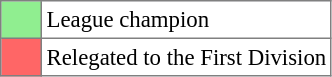<table bgcolor="#f7f8ff" cellpadding="3" cellspacing="0" border="1" style="font-size: 95%; border: gray solid 1px; border-collapse: collapse;text-align:center;">
<tr>
<td style="background:#90EE90;" width="20"></td>
<td bgcolor="#ffffff" align="left">League champion</td>
</tr>
<tr>
<td style="background: #FF6666" width="20"></td>
<td bgcolor="#ffffff" align="left">Relegated to the First Division</td>
</tr>
</table>
